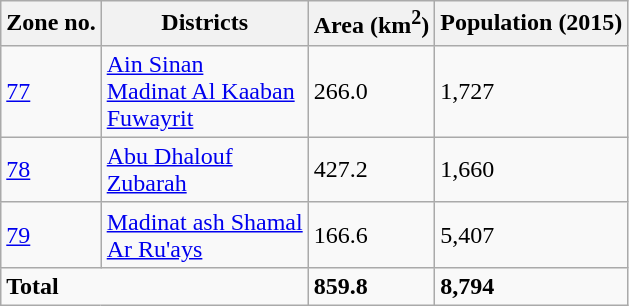<table class="wikitable">
<tr>
<th>Zone no.</th>
<th>Districts</th>
<th>Area (km<sup>2</sup>)</th>
<th>Population (2015)</th>
</tr>
<tr>
<td><a href='#'>77</a></td>
<td><a href='#'>Ain Sinan</a> <br> <a href='#'>Madinat Al Kaaban</a> <br> <a href='#'>Fuwayrit</a></td>
<td>266.0</td>
<td>1,727</td>
</tr>
<tr>
<td><a href='#'>78</a></td>
<td><a href='#'>Abu Dhalouf</a> <br> <a href='#'>Zubarah</a></td>
<td>427.2</td>
<td>1,660</td>
</tr>
<tr>
<td><a href='#'>79</a></td>
<td><a href='#'>Madinat ash Shamal</a> <br> <a href='#'>Ar Ru'ays</a></td>
<td>166.6</td>
<td>5,407</td>
</tr>
<tr>
<td colspan="2"><strong>Total</strong></td>
<td><strong>859.8</strong></td>
<td><strong>8,794</strong></td>
</tr>
</table>
